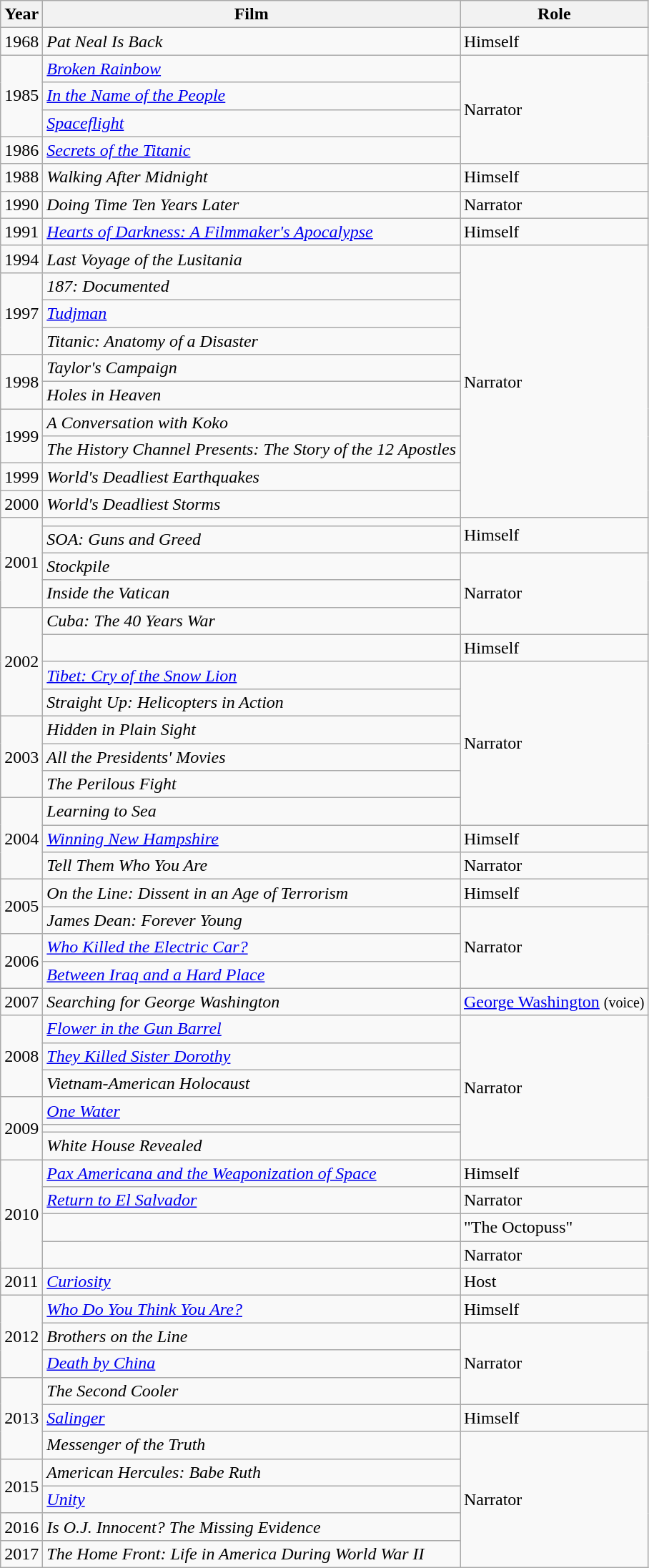<table class="wikitable sortable">
<tr>
<th>Year</th>
<th>Film</th>
<th>Role</th>
</tr>
<tr>
<td>1968</td>
<td><em>Pat Neal Is Back</em></td>
<td>Himself</td>
</tr>
<tr>
<td rowspan="3">1985</td>
<td><em><a href='#'>Broken Rainbow</a></em></td>
<td rowspan="4">Narrator</td>
</tr>
<tr>
<td><em><a href='#'>In the Name of the People</a></em></td>
</tr>
<tr>
<td><em><a href='#'>Spaceflight</a></em></td>
</tr>
<tr>
<td>1986</td>
<td><em><a href='#'>Secrets of the Titanic</a></em></td>
</tr>
<tr>
<td>1988</td>
<td><em>Walking After Midnight</em></td>
<td>Himself</td>
</tr>
<tr>
<td>1990</td>
<td><em>Doing Time Ten Years Later</em></td>
<td>Narrator</td>
</tr>
<tr>
<td>1991</td>
<td><em><a href='#'>Hearts of Darkness: A Filmmaker's Apocalypse</a></em></td>
<td>Himself</td>
</tr>
<tr>
<td>1994</td>
<td><em>Last Voyage of the Lusitania</em></td>
<td rowspan="10">Narrator</td>
</tr>
<tr>
<td rowspan="3">1997</td>
<td><em>187: Documented</em></td>
</tr>
<tr>
<td><em><a href='#'>Tudjman</a></em></td>
</tr>
<tr>
<td><em>Titanic: Anatomy of a Disaster</em></td>
</tr>
<tr>
<td rowspan="2">1998</td>
<td><em>Taylor's Campaign</em></td>
</tr>
<tr>
<td><em>Holes in Heaven</em></td>
</tr>
<tr>
<td rowspan="2">1999</td>
<td><em>A Conversation with Koko</em></td>
</tr>
<tr>
<td><em>The History Channel Presents: The Story of the 12 Apostles</em></td>
</tr>
<tr>
<td rowspan="1">1999</td>
<td><em>World's Deadliest Earthquakes</em></td>
</tr>
<tr>
<td>2000</td>
<td><em>World's Deadliest Storms</em></td>
</tr>
<tr>
<td rowspan="4">2001</td>
<td><em></em></td>
<td rowspan="2">Himself</td>
</tr>
<tr>
<td><em>SOA: Guns and Greed</em></td>
</tr>
<tr>
<td><em>Stockpile</em></td>
<td rowspan="3">Narrator</td>
</tr>
<tr>
<td><em>Inside the Vatican</em></td>
</tr>
<tr>
<td rowspan="4">2002</td>
<td><em>Cuba: The 40 Years War</em></td>
</tr>
<tr>
<td><em></em></td>
<td>Himself</td>
</tr>
<tr>
<td><em><a href='#'>Tibet: Cry of the Snow Lion</a></em></td>
<td rowspan="6">Narrator</td>
</tr>
<tr>
<td><em>Straight Up: Helicopters in Action</em></td>
</tr>
<tr>
<td rowspan="3">2003</td>
<td><em>Hidden in Plain Sight</em></td>
</tr>
<tr>
<td><em>All the Presidents' Movies</em></td>
</tr>
<tr>
<td><em>The Perilous Fight</em></td>
</tr>
<tr>
<td rowspan="3">2004</td>
<td><em>Learning to Sea</em></td>
</tr>
<tr>
<td><em><a href='#'>Winning New Hampshire</a></em></td>
<td>Himself</td>
</tr>
<tr>
<td><em>Tell Them Who You Are</em></td>
<td>Narrator</td>
</tr>
<tr>
<td rowspan="2">2005</td>
<td><em>On the Line: Dissent in an Age of Terrorism</em></td>
<td>Himself</td>
</tr>
<tr>
<td><em>James Dean: Forever Young</em></td>
<td rowspan="3">Narrator</td>
</tr>
<tr>
<td rowspan="2">2006</td>
<td><em><a href='#'>Who Killed the Electric Car?</a></em></td>
</tr>
<tr>
<td><em><a href='#'>Between Iraq and a Hard Place</a></em></td>
</tr>
<tr>
<td>2007</td>
<td><em>Searching for George Washington</em></td>
<td><a href='#'>George Washington</a> <small>(voice)</small></td>
</tr>
<tr>
<td rowspan="3">2008</td>
<td><a href='#'><em>Flower in the Gun Barrel</em></a></td>
<td rowspan="6">Narrator</td>
</tr>
<tr>
<td><em><a href='#'>They Killed Sister Dorothy</a></em></td>
</tr>
<tr>
<td><em>Vietnam-American Holocaust</em></td>
</tr>
<tr>
<td rowspan="3">2009</td>
<td><em><a href='#'>One Water</a></em></td>
</tr>
<tr>
<td><em></em></td>
</tr>
<tr>
<td><em>White House Revealed</em></td>
</tr>
<tr>
<td rowspan="4">2010</td>
<td><em><a href='#'>Pax Americana and the Weaponization of Space</a></em></td>
<td>Himself</td>
</tr>
<tr>
<td><em><a href='#'>Return to El Salvador</a></em></td>
<td>Narrator</td>
</tr>
<tr>
<td><em></em></td>
<td>"The Octopuss"</td>
</tr>
<tr>
<td><em></em></td>
<td>Narrator</td>
</tr>
<tr>
<td>2011</td>
<td><em><a href='#'>Curiosity</a></em></td>
<td>Host</td>
</tr>
<tr>
<td rowspan="3">2012</td>
<td><em><a href='#'>Who Do You Think You Are?</a></em></td>
<td>Himself</td>
</tr>
<tr>
<td><em>Brothers on the Line</em></td>
<td rowspan="3">Narrator</td>
</tr>
<tr>
<td><em><a href='#'>Death by China</a></em></td>
</tr>
<tr>
<td rowspan="3">2013</td>
<td><em>The Second Cooler</em></td>
</tr>
<tr>
<td><em><a href='#'>Salinger</a></em></td>
<td>Himself</td>
</tr>
<tr>
<td><em>Messenger of the Truth</em></td>
<td rowspan="5">Narrator</td>
</tr>
<tr>
<td rowspan="2">2015</td>
<td><em>American Hercules: Babe Ruth</em></td>
</tr>
<tr>
<td><em><a href='#'>Unity</a></em></td>
</tr>
<tr>
<td>2016</td>
<td><em>Is O.J. Innocent? The Missing Evidence</em></td>
</tr>
<tr>
<td>2017</td>
<td><em>The Home Front: Life in America During World War II</em></td>
</tr>
</table>
